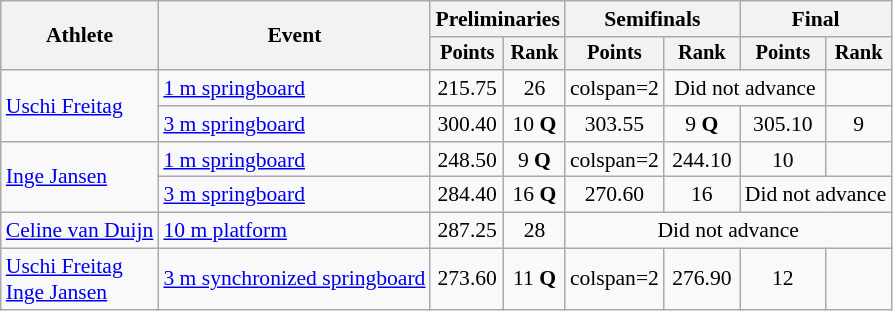<table class=wikitable style="font-size:90%;">
<tr>
<th rowspan="2">Athlete</th>
<th rowspan="2">Event</th>
<th colspan="2">Preliminaries</th>
<th colspan="2">Semifinals</th>
<th colspan="2">Final</th>
</tr>
<tr style="font-size:95%">
<th>Points</th>
<th>Rank</th>
<th>Points</th>
<th>Rank</th>
<th>Points</th>
<th>Rank</th>
</tr>
<tr align=center>
<td align=left rowspan=2><a href='#'>Uschi Freitag</a></td>
<td align=left><a href='#'>1 m springboard</a></td>
<td>215.75</td>
<td>26</td>
<td>colspan=2 </td>
<td colspan=2>Did not advance</td>
</tr>
<tr align=center>
<td align=left><a href='#'>3 m springboard</a></td>
<td>300.40</td>
<td>10 <strong>Q</strong></td>
<td>303.55</td>
<td>9 <strong>Q</strong></td>
<td>305.10</td>
<td>9</td>
</tr>
<tr align=center>
<td align=left rowspan=2><a href='#'>Inge Jansen</a></td>
<td align=left><a href='#'>1 m springboard</a></td>
<td>248.50</td>
<td>9 <strong>Q</strong></td>
<td>colspan=2 </td>
<td>244.10</td>
<td>10</td>
</tr>
<tr align=center>
<td align=left><a href='#'>3 m springboard</a></td>
<td>284.40</td>
<td>16 <strong>Q</strong></td>
<td>270.60</td>
<td>16</td>
<td colspan=2>Did not advance</td>
</tr>
<tr align=center>
<td align=left><a href='#'>Celine van Duijn</a></td>
<td align=left><a href='#'>10 m platform</a></td>
<td>287.25</td>
<td>28</td>
<td colspan=4>Did not advance</td>
</tr>
<tr align=center>
<td align=left><a href='#'>Uschi Freitag</a><br><a href='#'>Inge Jansen</a></td>
<td align=left><a href='#'>3 m synchronized springboard</a></td>
<td>273.60</td>
<td>11 <strong>Q</strong></td>
<td>colspan=2 </td>
<td>276.90</td>
<td>12</td>
</tr>
</table>
